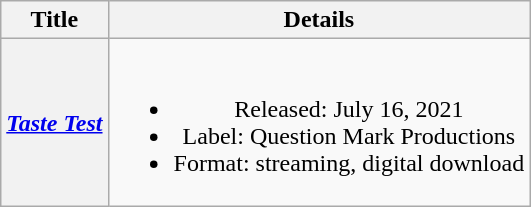<table class="wikitable plainrowheaders" style="text-align:center;">
<tr>
<th scope="col">Title</th>
<th scope="col">Details</th>
</tr>
<tr>
<th scope="row"><em><a href='#'>Taste Test</a></em></th>
<td><br><ul><li>Released: July 16, 2021</li><li>Label: Question Mark Productions</li><li>Format: streaming, digital download</li></ul></td>
</tr>
</table>
